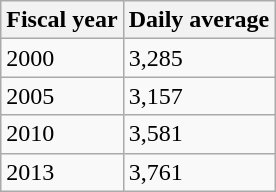<table class="wikitable">
<tr>
<th>Fiscal year</th>
<th>Daily average</th>
</tr>
<tr>
<td>2000</td>
<td>3,285</td>
</tr>
<tr>
<td>2005</td>
<td>3,157</td>
</tr>
<tr>
<td>2010</td>
<td>3,581</td>
</tr>
<tr>
<td>2013</td>
<td>3,761</td>
</tr>
</table>
